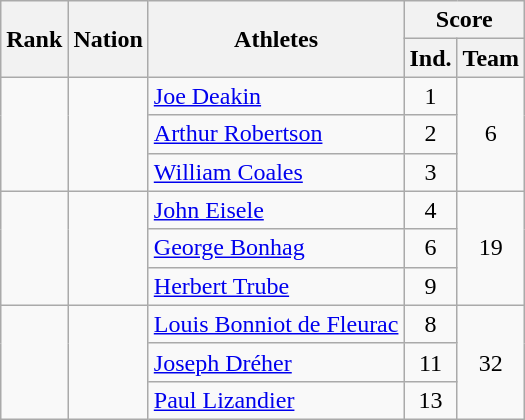<table class="wikitable sortable" style=text-align:center>
<tr>
<th rowspan=2>Rank</th>
<th rowspan=2>Nation</th>
<th rowspan=2>Athletes</th>
<th colspan=2>Score</th>
</tr>
<tr>
<th>Ind.</th>
<th>Team</th>
</tr>
<tr>
<td rowspan=3></td>
<td rowspan=3 align=left></td>
<td align=left><a href='#'>Joe Deakin</a></td>
<td>1</td>
<td rowspan=3>6</td>
</tr>
<tr>
<td align=left><a href='#'>Arthur Robertson</a></td>
<td>2</td>
</tr>
<tr>
<td align=left><a href='#'>William Coales</a></td>
<td>3</td>
</tr>
<tr>
<td rowspan=3></td>
<td rowspan=3 align=left></td>
<td align=left><a href='#'>John Eisele</a></td>
<td>4</td>
<td rowspan=3>19</td>
</tr>
<tr>
<td align=left><a href='#'>George Bonhag</a></td>
<td>6</td>
</tr>
<tr>
<td align=left><a href='#'>Herbert Trube</a></td>
<td>9</td>
</tr>
<tr>
<td rowspan=3></td>
<td rowspan=3 align=left></td>
<td align=left><a href='#'>Louis Bonniot de Fleurac</a></td>
<td>8</td>
<td rowspan=3>32</td>
</tr>
<tr>
<td align=left><a href='#'>Joseph Dréher</a></td>
<td>11</td>
</tr>
<tr>
<td align=left><a href='#'>Paul Lizandier</a></td>
<td>13</td>
</tr>
</table>
